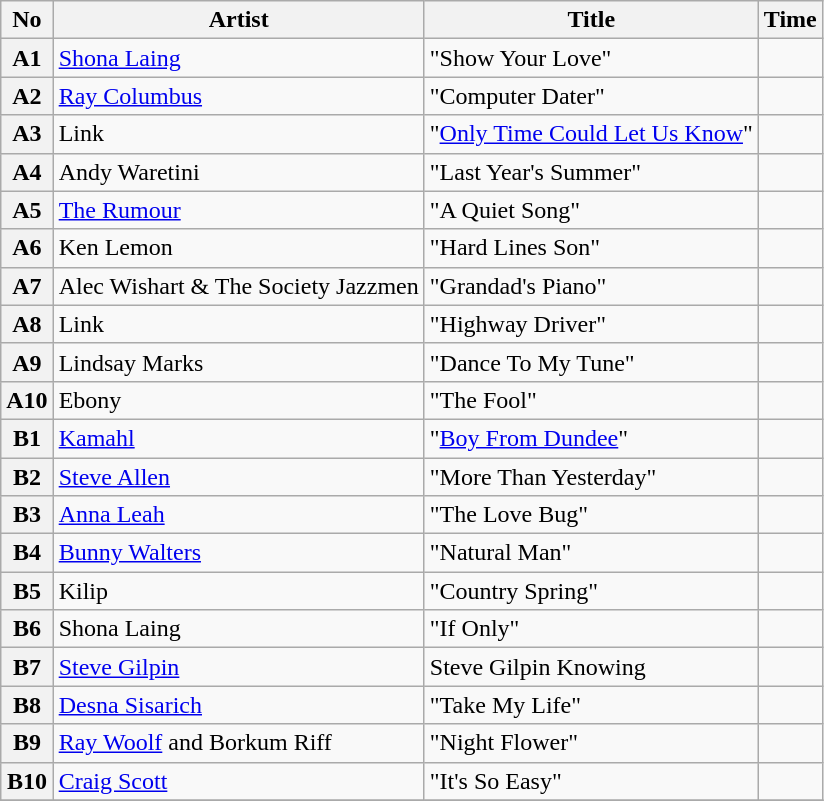<table class="wikitable plainrowheaders sortable">
<tr>
<th scope="col">No</th>
<th scope="col">Artist</th>
<th scope="col">Title</th>
<th scope="col" class="unsortable">Time</th>
</tr>
<tr>
<th scope="row">A1</th>
<td><a href='#'>Shona Laing</a></td>
<td>"Show Your Love"</td>
<td></td>
</tr>
<tr>
<th scope="row">A2</th>
<td><a href='#'>Ray Columbus</a></td>
<td>"Computer Dater"</td>
<td></td>
</tr>
<tr>
<th scope="row">A3</th>
<td>Link</td>
<td>"<a href='#'>Only Time Could Let Us Know</a>"</td>
<td></td>
</tr>
<tr>
<th scope="row">A4</th>
<td>Andy Waretini</td>
<td>"Last Year's Summer"</td>
<td></td>
</tr>
<tr>
<th scope="row">A5</th>
<td><a href='#'>The Rumour</a></td>
<td>"A Quiet Song"</td>
<td></td>
</tr>
<tr>
<th scope="row">A6</th>
<td>Ken Lemon</td>
<td>"Hard Lines Son"</td>
<td></td>
</tr>
<tr>
<th scope="row">A7</th>
<td>Alec Wishart & The Society Jazzmen</td>
<td>"Grandad's Piano"</td>
<td></td>
</tr>
<tr>
<th scope="row">A8</th>
<td>Link</td>
<td>"Highway Driver"</td>
<td></td>
</tr>
<tr>
<th scope="row">A9</th>
<td>Lindsay Marks</td>
<td>"Dance To My Tune"</td>
<td></td>
</tr>
<tr>
<th scope="row">A10</th>
<td>Ebony</td>
<td>"The Fool"</td>
<td></td>
</tr>
<tr>
<th scope="row">B1</th>
<td><a href='#'>Kamahl</a></td>
<td>"<a href='#'>Boy From Dundee</a>"</td>
<td></td>
</tr>
<tr>
<th scope="row">B2</th>
<td><a href='#'>Steve Allen</a></td>
<td>"More Than Yesterday"</td>
<td></td>
</tr>
<tr>
<th scope="row">B3</th>
<td><a href='#'>Anna Leah</a></td>
<td>"The Love Bug"</td>
<td></td>
</tr>
<tr>
<th scope="row">B4</th>
<td><a href='#'>Bunny Walters</a></td>
<td>"Natural Man"</td>
<td></td>
</tr>
<tr>
<th scope="row">B5</th>
<td>Kilip</td>
<td>"Country Spring"</td>
<td></td>
</tr>
<tr>
<th scope="row">B6</th>
<td>Shona Laing</td>
<td>"If Only"</td>
<td></td>
</tr>
<tr>
<th scope="row">B7</th>
<td><a href='#'>Steve Gilpin</a></td>
<td>Steve Gilpin Knowing</td>
<td></td>
</tr>
<tr>
<th scope="row">B8</th>
<td><a href='#'>Desna Sisarich</a></td>
<td>"Take My Life"</td>
<td></td>
</tr>
<tr>
<th scope="row">B9</th>
<td><a href='#'>Ray Woolf</a> and Borkum Riff</td>
<td>"Night Flower"</td>
<td></td>
</tr>
<tr>
<th scope="row">B10</th>
<td><a href='#'>Craig Scott</a></td>
<td>"It's So Easy"</td>
<td></td>
</tr>
<tr>
</tr>
</table>
